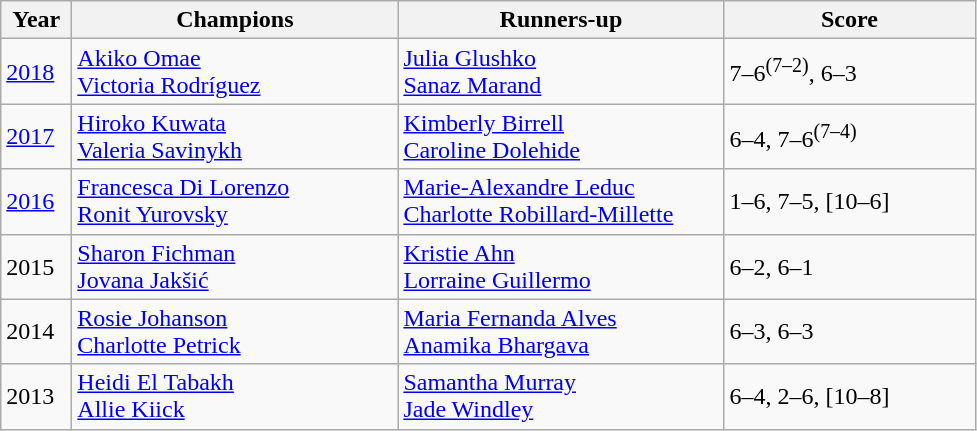<table class="wikitable">
<tr>
<th style="width:40px">Year</th>
<th style="width:210px">Champions</th>
<th style="width:210px">Runners-up</th>
<th style="width:160px">Score</th>
</tr>
<tr>
<td><a href='#'>2018</a></td>
<td> <a href='#'>Akiko Omae</a> <br>  <a href='#'>Victoria Rodríguez</a></td>
<td> <a href='#'>Julia Glushko</a> <br>  <a href='#'>Sanaz Marand</a></td>
<td>7–6<sup>(7–2)</sup>, 6–3</td>
</tr>
<tr>
<td><a href='#'>2017</a></td>
<td> <a href='#'>Hiroko Kuwata</a> <br>  <a href='#'>Valeria Savinykh</a></td>
<td> <a href='#'>Kimberly Birrell</a> <br>  <a href='#'>Caroline Dolehide</a></td>
<td>6–4, 7–6<sup>(7–4)</sup></td>
</tr>
<tr>
<td><a href='#'>2016</a></td>
<td> <a href='#'>Francesca Di Lorenzo</a> <br>  <a href='#'>Ronit Yurovsky</a></td>
<td> <a href='#'>Marie-Alexandre Leduc</a> <br>  <a href='#'>Charlotte Robillard-Millette</a></td>
<td>1–6, 7–5, [10–6]</td>
</tr>
<tr>
<td>2015</td>
<td> <a href='#'>Sharon Fichman</a> <br>  <a href='#'>Jovana Jakšić</a></td>
<td> <a href='#'>Kristie Ahn</a> <br>  <a href='#'>Lorraine Guillermo</a></td>
<td>6–2, 6–1</td>
</tr>
<tr>
<td>2014</td>
<td> <a href='#'>Rosie Johanson</a> <br>  <a href='#'>Charlotte Petrick</a></td>
<td> <a href='#'>Maria Fernanda Alves</a> <br>  <a href='#'>Anamika Bhargava</a></td>
<td>6–3, 6–3</td>
</tr>
<tr>
<td>2013</td>
<td> <a href='#'>Heidi El Tabakh</a> <br>  <a href='#'>Allie Kiick</a></td>
<td> <a href='#'>Samantha Murray</a> <br>  <a href='#'>Jade Windley</a></td>
<td>6–4, 2–6, [10–8]</td>
</tr>
</table>
